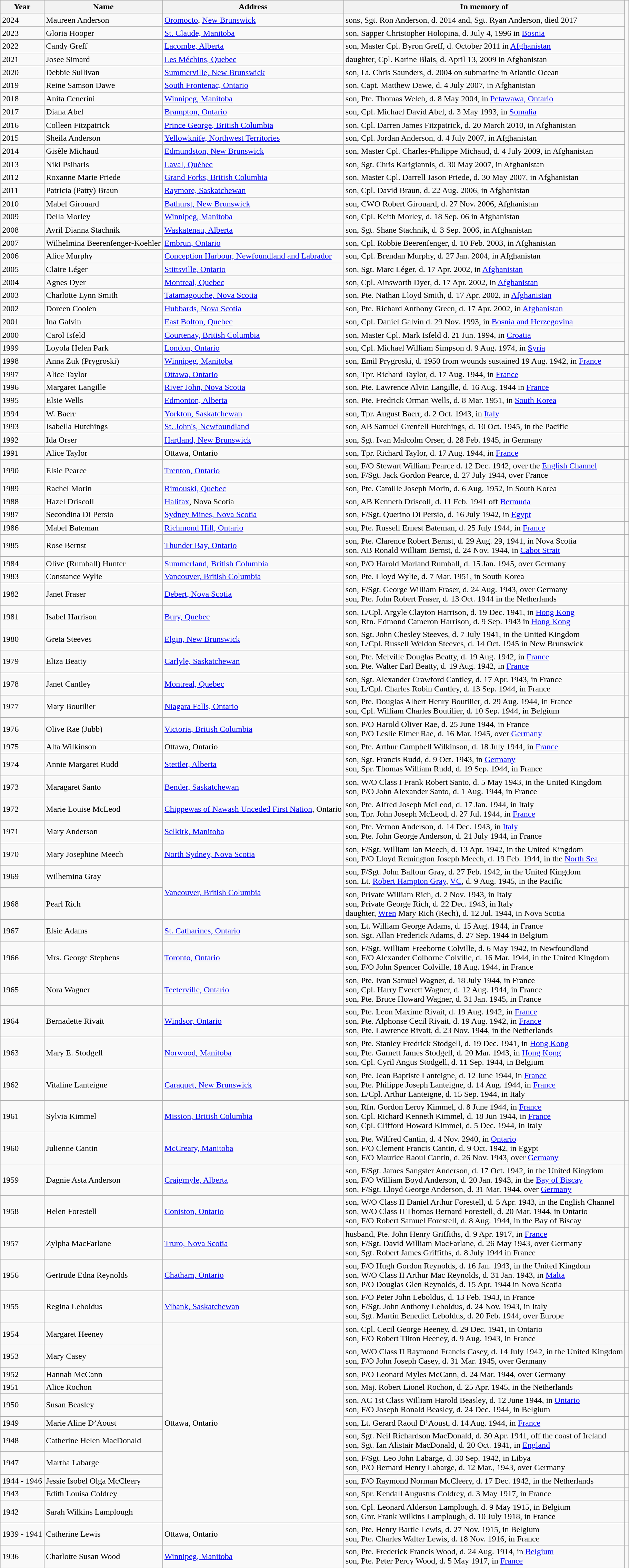<table class=wikitable>
<tr>
<th align=left>Year</th>
<th align=left>Name</th>
<th align=left>Address</th>
<th>In memory of</th>
</tr>
<tr ---->
<td>2024</td>
<td>Maureen Anderson</td>
<td><a href='#'>Oromocto</a>, <a href='#'>New Brunswick</a></td>
<td>sons, Sgt. Ron Anderson, d. 2014 and, Sgt. Ryan Anderson, died 2017</td>
</tr>
<tr ---->
<td>2023</td>
<td>Gloria Hooper</td>
<td><a href='#'>St. Claude, Manitoba</a></td>
<td>son, Sapper Christopher Holopina, d. July 4, 1996 in <a href='#'>Bosnia</a></td>
</tr>
<tr ---->
<td>2022</td>
<td>Candy Greff</td>
<td><a href='#'>Lacombe, Alberta</a></td>
<td>son, Master Cpl. Byron Greff, d. October 2011 in <a href='#'>Afghanistan</a></td>
</tr>
<tr ---->
<td>2021</td>
<td>Josee Simard</td>
<td><a href='#'>Les Méchins, Quebec</a></td>
<td>daughter, Cpl. Karine Blais, d. April 13, 2009 in Afghanistan</td>
</tr>
<tr ---->
<td>2020</td>
<td>Debbie Sullivan</td>
<td><a href='#'>Summerville, New Brunswick</a></td>
<td>son, Lt. Chris Saunders, d. 2004 on submarine in Atlantic Ocean</td>
</tr>
<tr ---->
<td>2019</td>
<td>Reine Samson Dawe</td>
<td><a href='#'>South Frontenac, Ontario</a></td>
<td>son, Capt. Matthew Dawe, d. 4 July 2007, in Afghanistan</td>
</tr>
<tr ---->
<td>2018</td>
<td>Anita Cenerini</td>
<td><a href='#'>Winnipeg, Manitoba</a></td>
<td>son, Pte. Thomas Welch, d. 8 May 2004, in <a href='#'>Petawawa, Ontario</a></td>
</tr>
<tr ---->
<td>2017</td>
<td>Diana Abel</td>
<td><a href='#'>Brampton, Ontario</a></td>
<td>son, Cpl. Michael David Abel, d. 3 May 1993, in <a href='#'>Somalia</a></td>
</tr>
<tr ---->
<td>2016</td>
<td>Colleen Fitzpatrick</td>
<td><a href='#'>Prince George, British Columbia</a></td>
<td>son, Cpl. Darren James Fitzpatrick, d. 20 March 2010, in Afghanistan</td>
</tr>
<tr ---->
<td>2015</td>
<td>Sheila Anderson</td>
<td><a href='#'>Yellowknife, Northwest Territories</a></td>
<td>son, Cpl. Jordan Anderson, d. 4 July 2007, in Afghanistan</td>
</tr>
<tr ---->
<td>2014</td>
<td>Gisèle Michaud</td>
<td><a href='#'>Edmundston, New Brunswick</a></td>
<td>son, Master Cpl. Charles-Philippe Michaud, d. 4 July 2009, in Afghanistan</td>
</tr>
<tr ---->
<td>2013</td>
<td>Niki Psiharis</td>
<td><a href='#'>Laval, Québec</a></td>
<td>son,  Sgt. Chris Karigiannis, d. 30 May 2007, in Afghanistan</td>
</tr>
<tr ---->
<td>2012</td>
<td>Roxanne Marie Priede</td>
<td><a href='#'>Grand Forks, British Columbia</a></td>
<td>son, Master Cpl. Darrell Jason Priede, d. 30 May 2007, in Afghanistan</td>
</tr>
<tr ---->
<td>2011</td>
<td>Patricia (Patty) Braun</td>
<td><a href='#'>Raymore, Saskatchewan</a></td>
<td>son, Cpl. David Braun, d. 22 Aug. 2006, in Afghanistan</td>
</tr>
<tr ---->
<td>2010</td>
<td>Mabel Girouard</td>
<td><a href='#'>Bathurst, New Brunswick</a></td>
<td>son, CWO Robert Girouard, d. 27 Nov. 2006, Afghanistan</td>
</tr>
<tr ---->
<td>2009</td>
<td>Della Morley</td>
<td><a href='#'>Winnipeg, Manitoba</a></td>
<td>son, Cpl. Keith Morley, d. 18 Sep. 06 in Afghanistan</td>
</tr>
<tr ---->
<td>2008</td>
<td>Avril Dianna Stachnik</td>
<td><a href='#'>Waskatenau, Alberta</a></td>
<td>son, Sgt. Shane Stachnik, d. 3 Sep. 2006, in Afghanistan</td>
</tr>
<tr ---->
<td>2007</td>
<td>Wilhelmina Beerenfenger-Koehler</td>
<td><a href='#'>Embrun, Ontario</a></td>
<td>son, Cpl. Robbie Beerenfenger, d. 10 Feb. 2003, in Afghanistan</td>
</tr>
<tr ---->
<td>2006</td>
<td>Alice Murphy</td>
<td><a href='#'>Conception Harbour, Newfoundland and Labrador</a></td>
<td>son, Cpl. Brendan Murphy, d. 27 Jan. 2004, in Afghanistan</td>
</tr>
<tr ---->
<td>2005</td>
<td>Claire Léger</td>
<td><a href='#'>Stittsville, Ontario</a></td>
<td>son, Sgt. Marc Léger, d. 17 Apr. 2002, in <a href='#'>Afghanistan</a></td>
</tr>
<tr ---->
<td>2004</td>
<td>Agnes Dyer</td>
<td><a href='#'>Montreal, Quebec</a></td>
<td>son, Cpl. Ainsworth Dyer, d. 17 Apr. 2002, in <a href='#'>Afghanistan</a></td>
</tr>
<tr ---->
<td>2003</td>
<td>Charlotte Lynn Smith</td>
<td><a href='#'>Tatamagouche, Nova Scotia</a></td>
<td>son, Pte. Nathan Lloyd Smith, d. 17 Apr. 2002, in <a href='#'>Afghanistan</a></td>
</tr>
<tr ---->
<td>2002</td>
<td>Doreen Coolen</td>
<td><a href='#'>Hubbards, Nova Scotia</a></td>
<td>son, Pte. Richard Anthony Green, d. 17 Apr. 2002, in <a href='#'>Afghanistan</a></td>
</tr>
<tr ---->
<td>2001</td>
<td>Ina Galvin</td>
<td><a href='#'>East Bolton, Quebec</a></td>
<td>son, Cpl. Daniel Galvin d. 29 Nov. 1993, in <a href='#'>Bosnia and Herzegovina</a></td>
</tr>
<tr ---->
<td>2000</td>
<td>Carol Isfeld</td>
<td><a href='#'>Courtenay, British Columbia</a></td>
<td>son, Master Cpl. Mark Isfeld d. 21 Jun. 1994, in <a href='#'>Croatia</a></td>
</tr>
<tr ---->
<td>1999</td>
<td>Loyola Helen Park</td>
<td><a href='#'>London, Ontario</a></td>
<td>son, Cpl. Michael William Simpson d. 9 Aug. 1974, in <a href='#'>Syria</a></td>
</tr>
<tr ---->
<td>1998</td>
<td>Anna Zuk (Prygroski)</td>
<td><a href='#'>Winnipeg, Manitoba</a></td>
<td>son, Emil Prygroski, d. 1950 from wounds sustained 19 Aug. 1942, in <a href='#'>France</a></td>
<td></td>
</tr>
<tr ---->
<td>1997</td>
<td>Alice Taylor</td>
<td><a href='#'>Ottawa, Ontario</a></td>
<td>son, Tpr. Richard Taylor, d. 17 Aug. 1944, in <a href='#'>France</a></td>
<td></td>
</tr>
<tr ---->
<td>1996</td>
<td>Margaret Langille</td>
<td><a href='#'>River John, Nova Scotia</a></td>
<td>son, Pte. Lawrence Alvin Langille, d. 16 Aug. 1944 in <a href='#'>France</a></td>
<td></td>
</tr>
<tr ---->
<td>1995</td>
<td>Elsie Wells</td>
<td><a href='#'>Edmonton, Alberta</a></td>
<td>son, Pte. Fredrick Orman Wells, d. 8 Mar. 1951, in <a href='#'>South Korea</a></td>
<td></td>
</tr>
<tr ---->
<td>1994</td>
<td>W. Baerr</td>
<td><a href='#'>Yorkton, Saskatchewan</a></td>
<td>son, Tpr. August Baerr, d. 2 Oct. 1943, in <a href='#'>Italy</a></td>
<td></td>
</tr>
<tr ---->
<td>1993</td>
<td>Isabella Hutchings</td>
<td><a href='#'>St. John's, Newfoundland</a></td>
<td>son, AB Samuel Grenfell Hutchings, d. 10 Oct. 1945, in the Pacific</td>
<td></td>
</tr>
<tr ---->
<td>1992</td>
<td>Ida Orser</td>
<td><a href='#'>Hartland, New Brunswick</a></td>
<td>son, Sgt. Ivan Malcolm Orser, d. 28 Feb. 1945, in Germany</td>
<td></td>
</tr>
<tr ---->
<td>1991</td>
<td>Alice Taylor</td>
<td>Ottawa, Ontario</td>
<td>son, Tpr. Richard Taylor, d. 17 Aug. 1944, in <a href='#'>France</a></td>
<td></td>
</tr>
<tr ---->
<td>1990</td>
<td>Elsie Pearce</td>
<td><a href='#'>Trenton, Ontario</a></td>
<td>son, F/O Stewart William Pearce d. 12 Dec. 1942, over the <a href='#'>English Channel</a><br> son, F/Sgt. Jack Gordon Pearce, d. 27 July 1944, over France</td>
<td></td>
</tr>
<tr ---->
<td>1989</td>
<td>Rachel Morin</td>
<td><a href='#'>Rimouski, Quebec</a></td>
<td>son, Pte. Camille Joseph Morin, d. 6 Aug. 1952, in South Korea</td>
<td></td>
</tr>
<tr ---->
<td>1988</td>
<td>Hazel Driscoll</td>
<td><a href='#'>Halifax</a>, Nova Scotia</td>
<td>son, AB Kenneth Driscoll, d. 11 Feb. 1941 off <a href='#'>Bermuda</a></td>
<td></td>
</tr>
<tr ---->
<td>1987</td>
<td>Secondina Di Persio</td>
<td><a href='#'>Sydney Mines, Nova Scotia</a></td>
<td>son, F/Sgt. Querino Di Persio, d. 16 July 1942, in <a href='#'>Egypt</a></td>
<td></td>
</tr>
<tr ---->
<td>1986</td>
<td>Mabel Bateman</td>
<td><a href='#'>Richmond Hill, Ontario</a></td>
<td>son, Pte. Russell Ernest Bateman, d. 25 July 1944, in <a href='#'>France</a></td>
<td></td>
</tr>
<tr ---->
<td>1985</td>
<td>Rose Bernst</td>
<td><a href='#'>Thunder Bay, Ontario</a></td>
<td>son, Pte. Clarence Robert Bernst, d. 29 Aug. 29, 1941, in Nova Scotia<br> son, AB Ronald William Bernst, d. 24 Nov. 1944, in <a href='#'>Cabot Strait</a></td>
<td></td>
</tr>
<tr ---->
<td>1984</td>
<td>Olive (Rumball) Hunter</td>
<td><a href='#'>Summerland, British Columbia</a></td>
<td>son, P/O Harold Marland Rumball, d. 15 Jan. 1945, over Germany</td>
<td></td>
</tr>
<tr ---->
<td>1983</td>
<td>Constance Wylie</td>
<td><a href='#'>Vancouver, British Columbia</a></td>
<td>son, Pte.  Lloyd Wylie, d. 7 Mar. 1951, in South Korea</td>
<td></td>
</tr>
<tr ---->
<td>1982</td>
<td>Janet Fraser</td>
<td><a href='#'>Debert, Nova Scotia</a></td>
<td>son, F/Sgt. George William Fraser, d. 24 Aug. 1943, over Germany<br> son, Pte. John Robert Fraser, d. 13 Oct. 1944 in the Netherlands</td>
<td></td>
</tr>
<tr ---->
<td>1981</td>
<td>Isabel Harrison</td>
<td><a href='#'>Bury, Quebec</a></td>
<td>son, L/Cpl. Argyle Clayton Harrison, d. 19 Dec. 1941, in <a href='#'>Hong Kong</a><br> son, Rfn. Edmond Cameron Harrison, d. 9 Sep. 1943 in <a href='#'>Hong Kong</a></td>
</tr>
<tr ---->
<td>1980</td>
<td>Greta Steeves</td>
<td><a href='#'>Elgin, New Brunswick</a></td>
<td>son, Sgt. John Chesley Steeves, d. 7 July 1941, in the United Kingdom<br> son, L/Cpl. Russell Weldon Steeves, d. 14 Oct. 1945 in New Brunswick</td>
<td></td>
</tr>
<tr ---->
<td>1979</td>
<td>Eliza Beatty</td>
<td><a href='#'>Carlyle, Saskatchewan</a></td>
<td>son, Pte. Melville Douglas Beatty, d. 19 Aug. 1942, in <a href='#'>France</a><br> son, Pte. Walter Earl Beatty, d. 19 Aug. 1942, in <a href='#'>France</a></td>
<td></td>
</tr>
<tr ---->
<td>1978</td>
<td>Janet Cantley</td>
<td><a href='#'>Montreal, Quebec</a></td>
<td>son, Sgt. Alexander Crawford Cantley, d. 17 Apr. 1943, in France<br> son, L/Cpl. Charles Robin Cantley, d. 13 Sep. 1944, in France</td>
<td></td>
</tr>
<tr ---->
<td>1977</td>
<td>Mary Boutilier</td>
<td><a href='#'>Niagara Falls, Ontario</a></td>
<td>son, Pte. Douglas Albert Henry Boutilier, d. 29 Aug. 1944, in France<br> son, Cpl. William Charles Boutilier, d. 10 Sep. 1944, in Belgium</td>
<td></td>
</tr>
<tr ---->
<td>1976</td>
<td>Olive Rae (Jubb)</td>
<td><a href='#'>Victoria, British Columbia</a></td>
<td>son, P/O Harold Oliver Rae, d. 25 June 1944, in France<br> son, P/O Leslie Elmer Rae, d. 16 Mar. 1945, over <a href='#'>Germany</a></td>
<td></td>
</tr>
<tr ---->
<td>1975</td>
<td>Alta Wilkinson</td>
<td>Ottawa, Ontario</td>
<td>son, Pte. Arthur Campbell Wilkinson, d. 18 July 1944, in <a href='#'>France</a></td>
<td></td>
</tr>
<tr ---->
<td>1974</td>
<td>Annie Margaret Rudd</td>
<td><a href='#'>Stettler, Alberta</a></td>
<td>son, Sgt. Francis Rudd, d. 9 Oct. 1943, in <a href='#'>Germany</a><br> son, Spr. Thomas William Rudd, d. 19 Sep. 1944, in France</td>
<td></td>
</tr>
<tr ---->
<td>1973</td>
<td>Maragaret Santo</td>
<td><a href='#'>Bender, Saskatchewan</a></td>
<td>son, W/O Class I Frank Robert Santo, d. 5 May 1943, in the United Kingdom<br> son, P/O John Alexander Santo, d. 1 Aug. 1944, in France</td>
<td></td>
</tr>
<tr ---->
<td>1972</td>
<td>Marie Louise McLeod</td>
<td><a href='#'>Chippewas of Nawash Unceded First Nation</a>, Ontario</td>
<td>son, Pte. Alfred Joseph McLeod, d. 17 Jan. 1944, in Italy<br> son, Tpr. John Joseph McLeod, d. 27 Jul. 1944, in <a href='#'>France</a></td>
<td></td>
</tr>
<tr ---->
<td>1971</td>
<td>Mary Anderson</td>
<td><a href='#'>Selkirk, Manitoba</a></td>
<td>son, Pte. Vernon Anderson, d. 14 Dec. 1943, in <a href='#'>Italy</a><br> son, Pte. John George Anderson, d. 21 July 1944, in France</td>
<td></td>
</tr>
<tr ---->
<td>1970</td>
<td>Mary Josephine Meech</td>
<td><a href='#'>North Sydney, Nova Scotia</a></td>
<td>son, F/Sgt. William Ian Meech, d. 13 Apr. 1942, in the United Kingdom<br> son, P/O Lloyd Remington Joseph Meech, d. 19 Feb. 1944, in the <a href='#'>North Sea</a></td>
<td></td>
</tr>
<tr ---->
<td>1969</td>
<td>Wilhemina Gray</td>
<td rowspan="2"><a href='#'>Vancouver, British Columbia</a></td>
<td>son, F/Sgt. John Balfour Gray, d. 27 Feb. 1942, in the United Kingdom<br>son, Lt. <a href='#'>Robert Hampton Gray</a>, <a href='#'>VC</a>, d. 9 Aug. 1945, in the Pacific</td>
<td></td>
</tr>
<tr ---->
<td>1968</td>
<td>Pearl Rich</td>
<td>son, Private William Rich, d. 2 Nov. 1943, in Italy<br> son, Private George Rich, d. 22 Dec. 1943, in Italy<br> daughter, <a href='#'>Wren</a> Mary Rich (Rech), d. 12 Jul. 1944, in Nova Scotia</td>
<td></td>
</tr>
<tr ---->
<td>1967</td>
<td>Elsie Adams</td>
<td><a href='#'>St. Catharines, Ontario</a></td>
<td>son, Lt. William George Adams, d. 15 Aug. 1944, in France<br> son, Sgt. Allan Frederick Adams, d. 27 Sep. 1944 in Belgium</td>
<td></td>
</tr>
<tr ---->
<td>1966</td>
<td>Mrs. George Stephens</td>
<td><a href='#'>Toronto, Ontario</a></td>
<td>son, F/Sgt. William Freeborne Colville, d. 6 May 1942, in Newfoundland<br> son, F/O Alexander Colborne Colville, d. 16 Mar. 1944, in the United Kingdom<br> son, F/O John Spencer Colville, 18 Aug. 1944, in France</td>
<td></td>
</tr>
<tr ---->
<td>1965</td>
<td>Nora Wagner</td>
<td><a href='#'>Teeterville, Ontario</a></td>
<td>son, Pte. Ivan Samuel Wagner, d. 18 July 1944, in France<br> son, Cpl. Harry Everett Wagner, d. 12 Aug. 1944, in France<br> son, Pte. Bruce Howard Wagner, d. 31 Jan. 1945, in France</td>
<td></td>
</tr>
<tr ---->
<td>1964</td>
<td>Bernadette Rivait</td>
<td><a href='#'>Windsor, Ontario</a></td>
<td>son, Pte. Leon Maxime Rivait, d. 19 Aug. 1942, in <a href='#'>France</a> <br> son, Pte. Alphonse Cecil Rivait, d. 19 Aug. 1942, in <a href='#'>France</a><br> son, Pte. Lawrence Rivait, d. 23 Nov. 1944, in the Netherlands</td>
<td></td>
</tr>
<tr ---->
<td>1963</td>
<td>Mary E. Stodgell</td>
<td><a href='#'>Norwood, Manitoba</a></td>
<td>son, Pte. Stanley Fredrick Stodgell, d. 19 Dec. 1941, in <a href='#'>Hong Kong</a><br> son, Pte. Garnett James Stodgell, d. 20 Mar. 1943, in <a href='#'>Hong Kong</a><br> son, Cpl. Cyril Angus Stodgell, d. 11 Sep. 1944, in Belgium</td>
<td></td>
</tr>
<tr ---->
<td>1962</td>
<td>Vitaline Lanteigne</td>
<td><a href='#'>Caraquet, New Brunswick</a></td>
<td>son, Pte. Jean Baptiste Lanteigne, d. 12 June 1944, in <a href='#'>France</a><br>son, Pte. Philippe Joseph Lanteigne, d. 14 Aug. 1944, in <a href='#'>France</a><br> son, L/Cpl. Arthur Lanteigne, d. 15 Sep. 1944, in Italy</td>
<td></td>
</tr>
<tr ---->
<td>1961</td>
<td>Sylvia Kimmel</td>
<td><a href='#'>Mission, British Columbia</a></td>
<td>son, Rfn. Gordon Leroy Kimmel, d. 8 June 1944, in <a href='#'>France</a><br> son, Cpl. Richard Kenneth Kimmel, d. 18 Jun 1944, in <a href='#'>France</a><br> son, Cpl. Clifford Howard Kimmel, d. 5 Dec. 1944, in Italy</td>
<td></td>
</tr>
<tr ---->
<td>1960</td>
<td>Julienne Cantin</td>
<td><a href='#'>McCreary, Manitoba</a></td>
<td>son, Pte. Wilfred Cantin, d. 4 Nov. 2940, in <a href='#'>Ontario</a><br> son, F/O Clement Francis Cantin, d. 9 Oct. 1942, in Egypt<br> son, F/O Maurice Raoul Cantin, d. 26 Nov. 1943, over <a href='#'>Germany</a></td>
<td></td>
</tr>
<tr ---->
<td>1959</td>
<td>Dagnie Asta Anderson</td>
<td><a href='#'>Craigmyle, Alberta</a></td>
<td>son, F/Sgt. James Sangster Anderson, d. 17 Oct. 1942, in the United Kingdom<br> son, F/O William  Boyd Anderson, d. 20 Jan. 1943, in the <a href='#'>Bay of Biscay</a><br> son, F/Sgt. Lloyd George Anderson, d. 31 Mar. 1944, over <a href='#'>Germany</a></td>
<td></td>
</tr>
<tr ---->
<td>1958</td>
<td>Helen Forestell</td>
<td><a href='#'>Coniston, Ontario</a></td>
<td>son, W/O Class II Daniel Arthur Forestell, d. 5 Apr. 1943, in the English Channel<br> son, W/O Class II Thomas Bernard Forestell, d. 20 Mar. 1944, in Ontario<br> son, F/O Robert Samuel Forestell, d. 8 Aug. 1944, in the Bay of Biscay</td>
<td></td>
</tr>
<tr ---->
<td>1957</td>
<td>Zylpha MacFarlane</td>
<td><a href='#'>Truro, Nova Scotia</a></td>
<td>husband, Pte. John Henry Griffiths, d. 9 Apr. 1917, in <a href='#'>France</a><br> son, F/Sgt. David William MacFarlane, d. 26 May 1943, over Germany<br>  son, Sgt. Robert James Griffiths, d. 8 July 1944 in France</td>
<td></td>
</tr>
<tr ---->
<td>1956</td>
<td>Gertrude Edna Reynolds</td>
<td><a href='#'>Chatham, Ontario</a></td>
<td>son, F/O Hugh Gordon Reynolds, d. 16 Jan. 1943, in the United Kingdom<br> son, W/O Class II Arthur Mac Reynolds, d. 31 Jan. 1943, in <a href='#'>Malta</a><br> son, P/O Douglas Glen Reynolds, d. 15 Apr. 1944 in Nova Scotia</td>
<td></td>
</tr>
<tr ---->
<td>1955</td>
<td>Regina Leboldus</td>
<td><a href='#'>Vibank, Saskatchewan</a></td>
<td>son, F/O Peter John Leboldus, d. 13 Feb. 1943, in France<br> son, F/Sgt. John Anthony Leboldus, d. 24 Nov. 1943, in Italy<br> son, Sgt. Martin Benedict Leboldus, d. 20 Feb. 1944, over Europe</td>
<td></td>
</tr>
<tr ---->
<td>1954</td>
<td>Margaret Heeney</td>
<td rowspan="11">Ottawa, Ontario</td>
<td>son, Cpl. Cecil George Heeney, d. 29 Dec. 1941, in Ontario <br> son, F/O Robert Tilton Heeney, d. 9 Aug. 1943, in France</td>
<td></td>
</tr>
<tr ---->
<td>1953</td>
<td>Mary Casey</td>
<td>son, W/O Class II Raymond Francis Casey, d. 14 July 1942, in the United Kingdom <br> son, F/O John Joseph Casey, d. 31 Mar. 1945, over Germany</td>
<td></td>
</tr>
<tr ---->
<td>1952</td>
<td>Hannah McCann</td>
<td>son, P/O Leonard Myles McCann, d. 24 Mar. 1944, over Germany</td>
<td></td>
</tr>
<tr ---->
<td>1951</td>
<td>Alice Rochon</td>
<td>son, Maj. Robert Lionel Rochon, d. 25 Apr. 1945, in the Netherlands</td>
<td></td>
</tr>
<tr ---->
<td>1950</td>
<td>Susan Beasley</td>
<td>son, AC 1st Class William Harold Beasley, d. 12 June 1944, in <a href='#'>Ontario</a><br> son, F/O Joseph Ronald Beasley, d. 24 Dec. 1944, in Belgium</td>
<td></td>
</tr>
<tr ---->
<td>1949</td>
<td>Marie Aline D’Aoust</td>
<td>son, Lt. Gerard Raoul D’Aoust, d. 14 Aug. 1944, in <a href='#'>France</a></td>
<td></td>
</tr>
<tr ---->
<td>1948</td>
<td>Catherine Helen MacDonald</td>
<td>son, Sgt. Neil Richardson MacDonald, d. 30 Apr. 1941, off the coast of Ireland <br> son, Sgt. Ian Alistair MacDonald, d. 20 Oct. 1941, in <a href='#'>England</a></td>
<td></td>
</tr>
<tr ---->
<td>1947</td>
<td>Martha Labarge</td>
<td>son, F/Sgt. Leo John Labarge, d. 30 Sep. 1942, in Libya <br> son, P/O Bernard Henry Labarge, d. 12 Mar., 1943, over Germany</td>
<td></td>
</tr>
<tr ---->
<td>1944 - 1946</td>
<td>Jessie Isobel Olga McCleery</td>
<td>son, F/O Raymond Norman McCleery, d. 17 Dec. 1942, in the Netherlands</td>
<td></td>
</tr>
<tr ---->
<td>1943</td>
<td>Edith Louisa Coldrey</td>
<td>son, Spr. Kendall Augustus Coldrey, d. 3 May 1917, in France</td>
<td></td>
</tr>
<tr ---->
<td>1942</td>
<td>Sarah Wilkins Lamplough</td>
<td>son, Cpl. Leonard Alderson Lamplough, d. 9 May 1915, in Belgium <br> son, Gnr. Frank Wilkins Lamplough, d. 10 July 1918, in France</td>
<td></td>
</tr>
<tr ---->
<td>1939 - 1941</td>
<td>Catherine Lewis</td>
<td>Ottawa, Ontario</td>
<td>son, Pte. Henry Bartle Lewis, d. 27 Nov. 1915, in Belgium <br> son, Pte. Charles Walter Lewis, d. 18 Nov. 1916, in France</td>
<td></td>
</tr>
<tr ---->
<td>1936</td>
<td>Charlotte Susan Wood</td>
<td><a href='#'>Winnipeg, Manitoba</a></td>
<td>son, Pte. Frederick Francis Wood, d. 24 Aug. 1914, in <a href='#'>Belgium</a> <br> son, Pte. Peter Percy Wood, d. 5 May 1917, in <a href='#'>France</a></td>
</tr>
<tr ---->
</tr>
</table>
